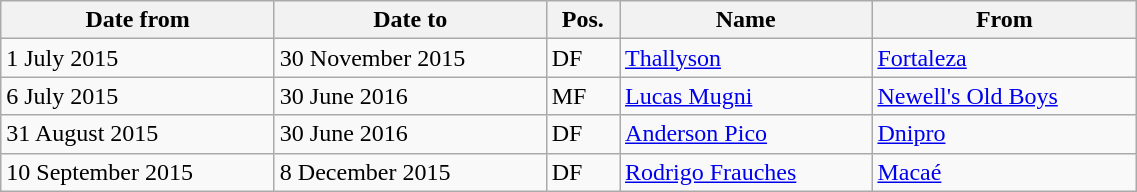<table class="wikitable" style="width:60%;">
<tr>
<th>Date from</th>
<th>Date to</th>
<th>Pos.</th>
<th>Name</th>
<th>From</th>
</tr>
<tr>
<td>1 July 2015</td>
<td>30 November 2015</td>
<td>DF</td>
<td> <a href='#'>Thallyson</a></td>
<td> <a href='#'>Fortaleza</a></td>
</tr>
<tr>
<td>6 July 2015</td>
<td>30 June 2016</td>
<td>MF</td>
<td> <a href='#'>Lucas Mugni</a></td>
<td> <a href='#'>Newell's Old Boys</a></td>
</tr>
<tr>
<td>31 August 2015</td>
<td>30 June 2016</td>
<td>DF</td>
<td> <a href='#'>Anderson Pico</a></td>
<td> <a href='#'>Dnipro</a></td>
</tr>
<tr>
<td>10 September 2015</td>
<td>8 December 2015</td>
<td>DF</td>
<td> <a href='#'>Rodrigo Frauches</a></td>
<td> <a href='#'>Macaé</a></td>
</tr>
</table>
